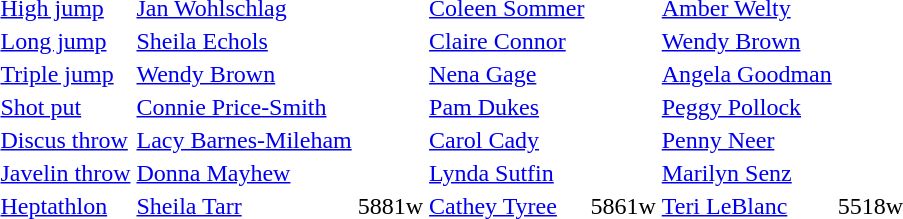<table>
<tr>
<td><a href='#'>High jump</a></td>
<td><a href='#'>Jan Wohlschlag</a></td>
<td></td>
<td><a href='#'>Coleen Sommer</a></td>
<td></td>
<td><a href='#'>Amber Welty</a></td>
<td></td>
</tr>
<tr>
<td><a href='#'>Long jump</a></td>
<td><a href='#'>Sheila Echols</a></td>
<td></td>
<td><a href='#'>Claire Connor</a></td>
<td></td>
<td><a href='#'>Wendy Brown</a></td>
<td></td>
</tr>
<tr>
<td><a href='#'>Triple jump</a></td>
<td><a href='#'>Wendy Brown</a></td>
<td></td>
<td><a href='#'>Nena Gage</a></td>
<td></td>
<td><a href='#'>Angela Goodman</a></td>
<td></td>
</tr>
<tr>
<td><a href='#'>Shot put</a></td>
<td><a href='#'>Connie Price-Smith</a></td>
<td></td>
<td><a href='#'>Pam Dukes</a></td>
<td></td>
<td><a href='#'>Peggy Pollock</a></td>
<td></td>
</tr>
<tr>
<td><a href='#'>Discus throw</a></td>
<td><a href='#'>Lacy Barnes-Mileham</a></td>
<td></td>
<td><a href='#'>Carol Cady</a></td>
<td></td>
<td><a href='#'>Penny Neer</a></td>
<td></td>
</tr>
<tr>
<td><a href='#'>Javelin throw</a></td>
<td><a href='#'>Donna Mayhew</a></td>
<td></td>
<td><a href='#'>Lynda Sutfin</a></td>
<td></td>
<td><a href='#'>Marilyn Senz</a></td>
<td></td>
</tr>
<tr>
<td><a href='#'>Heptathlon</a></td>
<td><a href='#'>Sheila Tarr</a></td>
<td>5881w</td>
<td><a href='#'>Cathey Tyree</a></td>
<td>5861w</td>
<td><a href='#'>Teri LeBlanc</a></td>
<td>5518w</td>
</tr>
</table>
